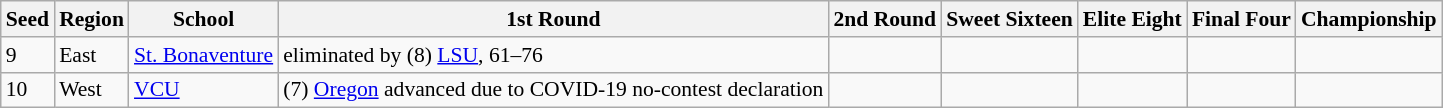<table class="sortable wikitable" style="white-space:nowrap; font-size:90%;">
<tr>
<th>Seed</th>
<th>Region</th>
<th>School</th>
<th>1st Round</th>
<th>2nd Round</th>
<th>Sweet Sixteen</th>
<th>Elite Eight</th>
<th>Final Four</th>
<th>Championship</th>
</tr>
<tr>
<td>9</td>
<td>East</td>
<td><a href='#'>St. Bonaventure</a></td>
<td>eliminated by (8) <a href='#'>LSU</a>, 61–76</td>
<td></td>
<td></td>
<td></td>
<td></td>
<td></td>
</tr>
<tr>
<td>10</td>
<td>West</td>
<td><a href='#'>VCU</a></td>
<td>(7) <a href='#'>Oregon</a> advanced due to COVID-19 no-contest declaration</td>
<td></td>
<td></td>
<td></td>
<td></td>
<td></td>
</tr>
</table>
